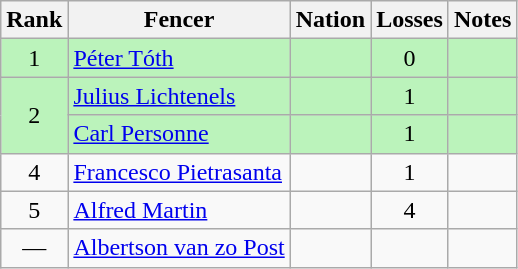<table class="wikitable sortable" style="text-align:center">
<tr>
<th>Rank</th>
<th>Fencer</th>
<th>Nation</th>
<th>Losses</th>
<th>Notes</th>
</tr>
<tr bgcolor=bbf3bb>
<td>1</td>
<td align=left><a href='#'>Péter Tóth</a></td>
<td align=left></td>
<td>0</td>
<td></td>
</tr>
<tr bgcolor=bbf3bb>
<td rowspan=2>2</td>
<td align=left><a href='#'>Julius Lichtenels</a></td>
<td align=left></td>
<td>1</td>
<td></td>
</tr>
<tr bgcolor=bbf3bb>
<td align=left><a href='#'>Carl Personne</a></td>
<td align=left></td>
<td>1</td>
<td></td>
</tr>
<tr>
<td>4</td>
<td align=left><a href='#'>Francesco Pietrasanta</a></td>
<td align=left></td>
<td>1</td>
<td></td>
</tr>
<tr>
<td>5</td>
<td align=left><a href='#'>Alfred Martin</a></td>
<td align=left></td>
<td>4</td>
<td></td>
</tr>
<tr>
<td data-sort-value=6>—</td>
<td align=left><a href='#'>Albertson van zo Post</a></td>
<td align=left></td>
<td></td>
<td></td>
</tr>
</table>
